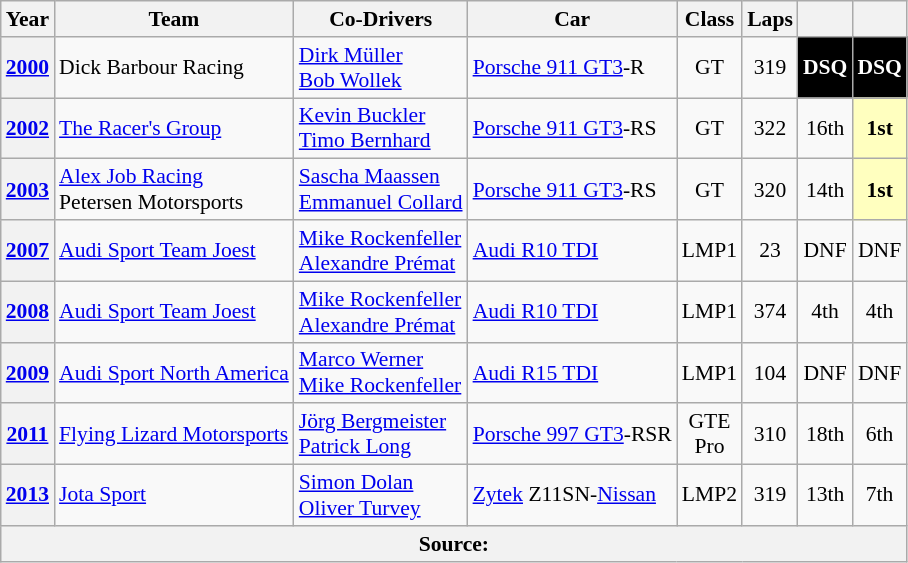<table class="wikitable" style="text-align:center; font-size:90%">
<tr>
<th>Year</th>
<th>Team</th>
<th>Co-Drivers</th>
<th>Car</th>
<th>Class</th>
<th>Laps</th>
<th></th>
<th></th>
</tr>
<tr>
<th><a href='#'>2000</a></th>
<td align="left"> Dick Barbour Racing</td>
<td align="left"> <a href='#'>Dirk Müller</a><br> <a href='#'>Bob Wollek</a></td>
<td align="left"><a href='#'>Porsche 911 GT3</a>-R</td>
<td>GT</td>
<td>319</td>
<td style="background:#000000; color:#ffffff"><strong><span>DSQ</span></strong></td>
<td style="background:#000000; color:#ffffff"><strong><span>DSQ</span></strong></td>
</tr>
<tr>
<th><a href='#'>2002</a></th>
<td align="left"> <a href='#'>The Racer's Group</a></td>
<td align="left"> <a href='#'>Kevin Buckler</a><br> <a href='#'>Timo Bernhard</a></td>
<td align="left"><a href='#'>Porsche 911 GT3</a>-RS</td>
<td>GT</td>
<td>322</td>
<td>16th</td>
<td style="background:#FFFFBF;"><strong>1st</strong></td>
</tr>
<tr>
<th><a href='#'>2003</a></th>
<td align="left"> <a href='#'>Alex Job Racing</a><br> Petersen Motorsports</td>
<td align="left"> <a href='#'>Sascha Maassen</a><br> <a href='#'>Emmanuel Collard</a></td>
<td align="left"><a href='#'>Porsche 911 GT3</a>-RS</td>
<td>GT</td>
<td>320</td>
<td>14th</td>
<td style="background:#FFFFBF;"><strong>1st</strong></td>
</tr>
<tr>
<th><a href='#'>2007</a></th>
<td align="left"> <a href='#'>Audi Sport Team Joest</a></td>
<td align="left"> <a href='#'>Mike Rockenfeller</a><br> <a href='#'>Alexandre Prémat</a></td>
<td align="left"><a href='#'>Audi R10 TDI</a></td>
<td>LMP1</td>
<td>23</td>
<td>DNF</td>
<td>DNF</td>
</tr>
<tr>
<th><a href='#'>2008</a></th>
<td align="left"> <a href='#'>Audi Sport Team Joest</a></td>
<td align="left"> <a href='#'>Mike Rockenfeller</a><br> <a href='#'>Alexandre Prémat</a></td>
<td align="left"><a href='#'>Audi R10 TDI</a></td>
<td>LMP1</td>
<td>374</td>
<td>4th</td>
<td>4th</td>
</tr>
<tr>
<th><a href='#'>2009</a></th>
<td align="left"> <a href='#'>Audi Sport North America</a></td>
<td align="left"> <a href='#'>Marco Werner</a><br> <a href='#'>Mike Rockenfeller</a></td>
<td align="left"><a href='#'>Audi R15 TDI</a></td>
<td>LMP1</td>
<td>104</td>
<td>DNF</td>
<td>DNF</td>
</tr>
<tr>
<th><a href='#'>2011</a></th>
<td align="left"> <a href='#'>Flying Lizard Motorsports</a></td>
<td align="left"> <a href='#'>Jörg Bergmeister</a><br> <a href='#'>Patrick Long</a></td>
<td align="left"><a href='#'>Porsche 997 GT3</a>-RSR</td>
<td>GTE<br>Pro</td>
<td>310</td>
<td>18th</td>
<td>6th</td>
</tr>
<tr>
<th><a href='#'>2013</a></th>
<td align="left"> <a href='#'>Jota Sport</a></td>
<td align="left"> <a href='#'>Simon Dolan</a><br> <a href='#'>Oliver Turvey</a></td>
<td align="left"><a href='#'>Zytek</a> Z11SN-<a href='#'>Nissan</a></td>
<td>LMP2</td>
<td>319</td>
<td>13th</td>
<td>7th</td>
</tr>
<tr>
<th colspan="8">Source:</th>
</tr>
</table>
